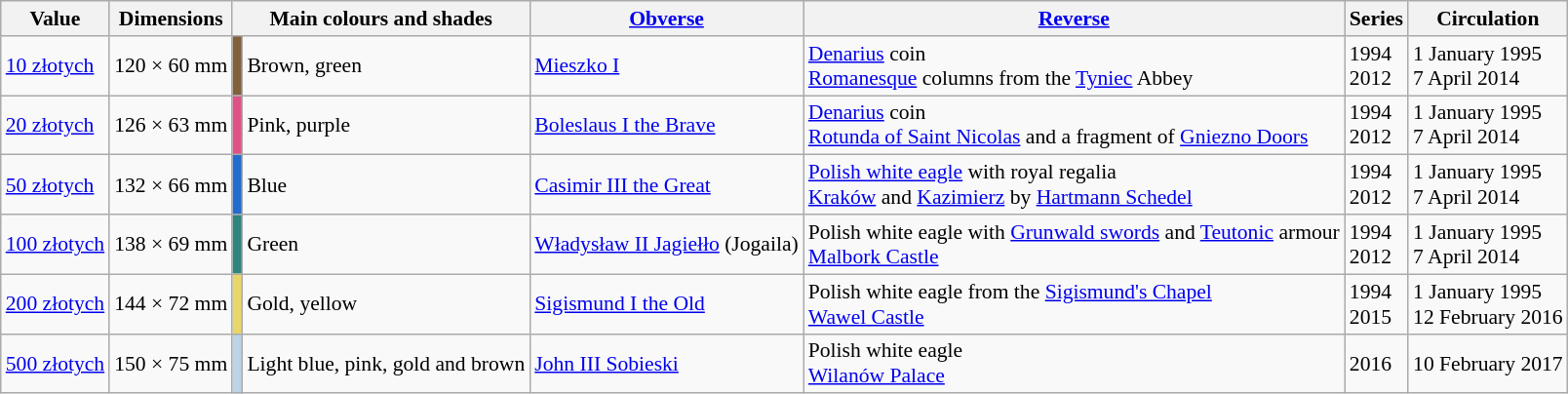<table class="wikitable" style="font-size:90%; border-width:1px;">
<tr>
<th>Value</th>
<th>Dimensions</th>
<th colspan=2>Main colours and shades</th>
<th><a href='#'>Obverse</a></th>
<th><a href='#'>Reverse</a></th>
<th>Series</th>
<th>Circulation</th>
</tr>
<tr>
<td><a href='#'>10 złotych</a></td>
<td>120 × 60 mm</td>
<td style="background:#81613C;"></td>
<td>Brown, green</td>
<td><a href='#'>Mieszko I</a></td>
<td><a href='#'>Denarius</a> coin<br><a href='#'>Romanesque</a> columns from the <a href='#'>Tyniec</a> Abbey</td>
<td>1994<br>2012</td>
<td>1 January 1995<br>7 April 2014</td>
</tr>
<tr>
<td><a href='#'>20 złotych</a></td>
<td>126 × 63 mm</td>
<td style="background:#DE5285"></td>
<td>Pink, purple</td>
<td><a href='#'>Boleslaus I the Brave</a></td>
<td><a href='#'>Denarius</a> coin<br><a href='#'>Rotunda of Saint Nicolas</a> and a fragment of <a href='#'>Gniezno Doors</a></td>
<td>1994<br>2012</td>
<td>1 January 1995<br>7 April 2014</td>
</tr>
<tr>
<td><a href='#'>50 złotych</a></td>
<td>132 × 66 mm</td>
<td style="background:#246BCE"></td>
<td>Blue</td>
<td><a href='#'>Casimir III the Great</a></td>
<td><a href='#'>Polish white eagle</a> with royal regalia<br><a href='#'>Kraków</a> and <a href='#'>Kazimierz</a> by <a href='#'>Hartmann Schedel</a></td>
<td>1994<br>2012</td>
<td>1 January 1995<br>7 April 2014</td>
</tr>
<tr>
<td><a href='#'>100 złotych</a></td>
<td>138 × 69 mm</td>
<td style="background:#2F847C"></td>
<td>Green</td>
<td><a href='#'>Władysław II Jagiełło</a> (Jogaila)</td>
<td>Polish white eagle with <a href='#'>Grunwald swords</a> and <a href='#'>Teutonic</a> armour<br><a href='#'>Malbork Castle</a></td>
<td>1994<br>2012</td>
<td>1 January 1995<br>7 April 2014</td>
</tr>
<tr>
<td><a href='#'>200 złotych</a></td>
<td>144 × 72 mm</td>
<td style="background:#E9D66B"></td>
<td>Gold, yellow</td>
<td><a href='#'>Sigismund I the Old</a></td>
<td>Polish white eagle from the <a href='#'>Sigismund's Chapel</a><br><a href='#'>Wawel Castle</a></td>
<td>1994<br>2015</td>
<td>1 January 1995<br>12 February 2016</td>
</tr>
<tr>
<td><a href='#'>500 złotych</a></td>
<td>150 × 75 mm</td>
<td style="background:#BCD4E6"></td>
<td>Light blue, pink, gold and brown</td>
<td><a href='#'>John III Sobieski</a></td>
<td>Polish white eagle<br><a href='#'>Wilanów Palace</a></td>
<td>2016</td>
<td>10 February 2017</td>
</tr>
</table>
